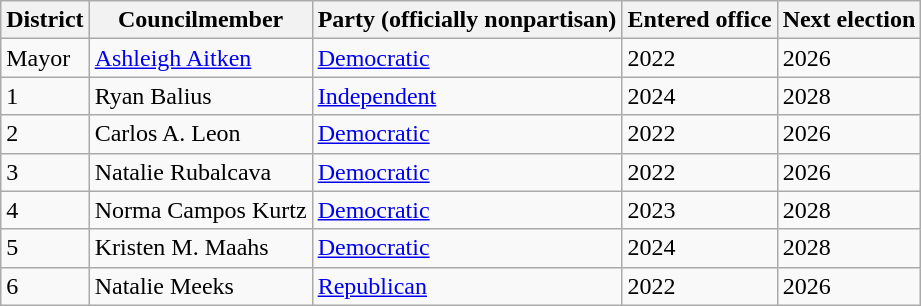<table class="wikitable">
<tr>
<th>District</th>
<th>Councilmember</th>
<th>Party (officially nonpartisan)</th>
<th>Entered office</th>
<th>Next election</th>
</tr>
<tr>
<td>Mayor</td>
<td><a href='#'>Ashleigh Aitken</a></td>
<td><a href='#'>Democratic</a></td>
<td>2022</td>
<td>2026</td>
</tr>
<tr>
<td>1</td>
<td>Ryan Balius</td>
<td><a href='#'>Independent</a></td>
<td>2024</td>
<td>2028</td>
</tr>
<tr>
<td>2</td>
<td>Carlos A. Leon</td>
<td><a href='#'>Democratic</a></td>
<td>2022</td>
<td>2026</td>
</tr>
<tr>
<td>3</td>
<td>Natalie Rubalcava</td>
<td><a href='#'>Democratic</a></td>
<td>2022</td>
<td>2026</td>
</tr>
<tr>
<td>4</td>
<td>Norma Campos Kurtz</td>
<td><a href='#'>Democratic</a></td>
<td>2023</td>
<td>2028</td>
</tr>
<tr>
<td>5</td>
<td>Kristen M. Maahs</td>
<td><a href='#'>Democratic</a></td>
<td>2024</td>
<td>2028</td>
</tr>
<tr>
<td>6</td>
<td>Natalie Meeks</td>
<td><a href='#'>Republican</a></td>
<td>2022</td>
<td>2026</td>
</tr>
</table>
